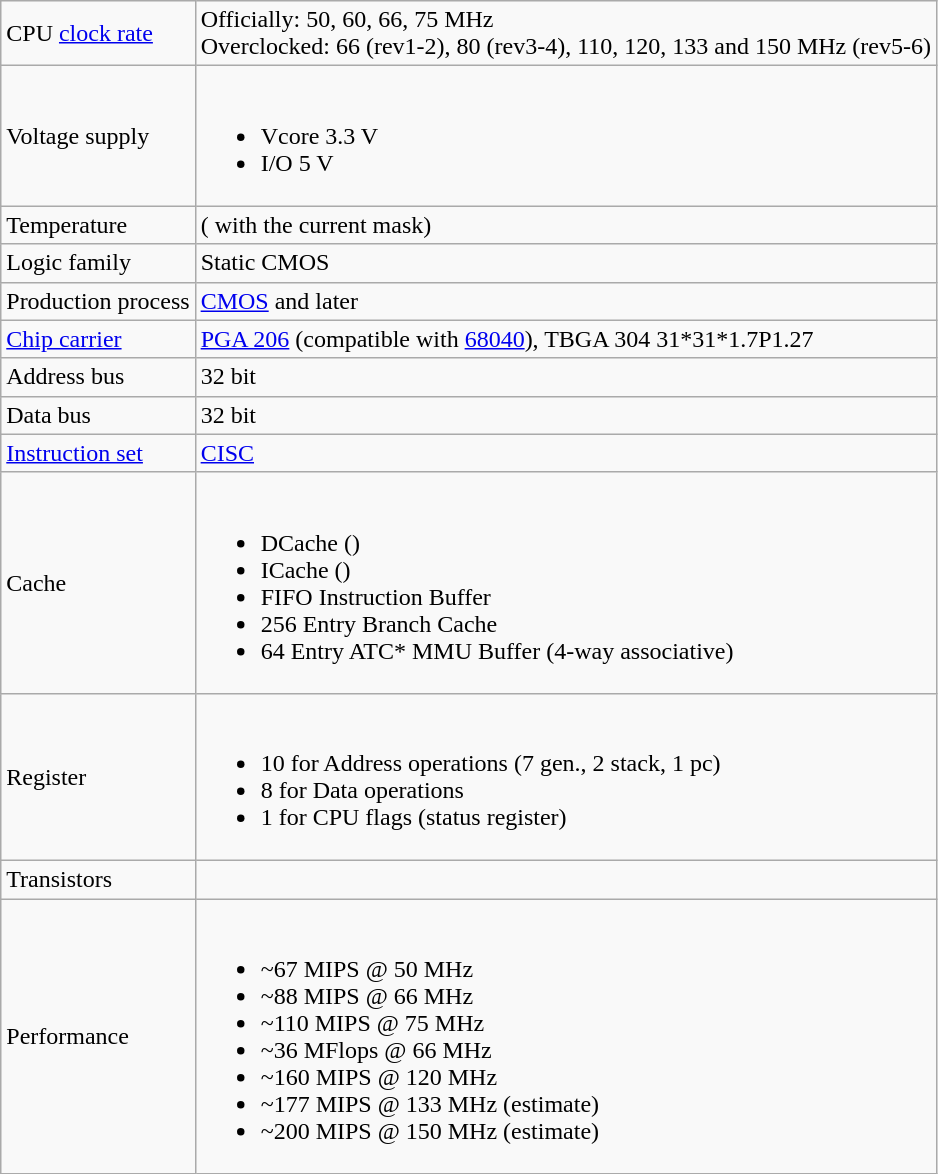<table class="wikitable">
<tr>
<td>CPU <a href='#'>clock rate</a></td>
<td>Officially: 50, 60, 66, 75 MHz<br>Overclocked: 66 (rev1-2), 80 (rev3-4), 110, 120, 133 and 150 MHz (rev5-6)</td>
</tr>
<tr>
<td>Voltage supply</td>
<td><br><ul><li>Vcore 3.3 V</li><li>I/O 5 V</li></ul></td>
</tr>
<tr>
<td>Temperature</td>
<td> ( with the current mask)</td>
</tr>
<tr>
<td>Logic family</td>
<td>Static CMOS</td>
</tr>
<tr>
<td>Production process</td>
<td><a href='#'>CMOS</a>  and later </td>
</tr>
<tr>
<td><a href='#'>Chip carrier</a></td>
<td><a href='#'>PGA 206</a> (compatible with <a href='#'>68040</a>), TBGA 304 31*31*1.7P1.27</td>
</tr>
<tr>
<td>Address bus</td>
<td>32 bit</td>
</tr>
<tr>
<td>Data bus</td>
<td>32 bit</td>
</tr>
<tr>
<td><a href='#'>Instruction set</a></td>
<td><a href='#'>CISC</a></td>
</tr>
<tr>
<td>Cache</td>
<td><br><ul><li> DCache ()</li><li> ICache ()</li><li> FIFO Instruction Buffer</li><li>256 Entry Branch Cache</li><li>64 Entry ATC* MMU Buffer (4-way associative)</li></ul></td>
</tr>
<tr>
<td>Register</td>
<td><br><ul><li>10 for Address operations (7 gen., 2 stack, 1 pc)</li><li>8 for Data operations</li><li>1 for CPU flags (status register)</li></ul></td>
</tr>
<tr>
<td>Transistors</td>
<td></td>
</tr>
<tr>
<td>Performance</td>
<td><br><ul><li>~67 MIPS @ 50 MHz</li><li>~88 MIPS @ 66 MHz</li><li>~110 MIPS @ 75 MHz</li><li>~36 MFlops @ 66 MHz</li><li>~160 MIPS @ 120 MHz</li><li>~177 MIPS @ 133 MHz (estimate)</li><li>~200 MIPS @ 150 MHz (estimate)</li></ul></td>
</tr>
</table>
